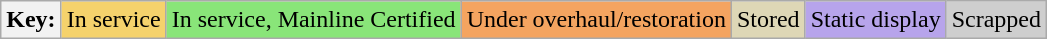<table class="wikitable">
<tr>
<th>Key:</th>
<td bgcolor=#F5D26C>In service</td>
<td bgcolor=#89E579>In service, Mainline Certified</td>
<td bgcolor=#f4a460>Under overhaul/restoration</td>
<td bgcolor=#DED7B6>Stored</td>
<td bgcolor=#B7A4EB>Static display</td>
<td bgcolor=#cecece>Scrapped</td>
</tr>
</table>
